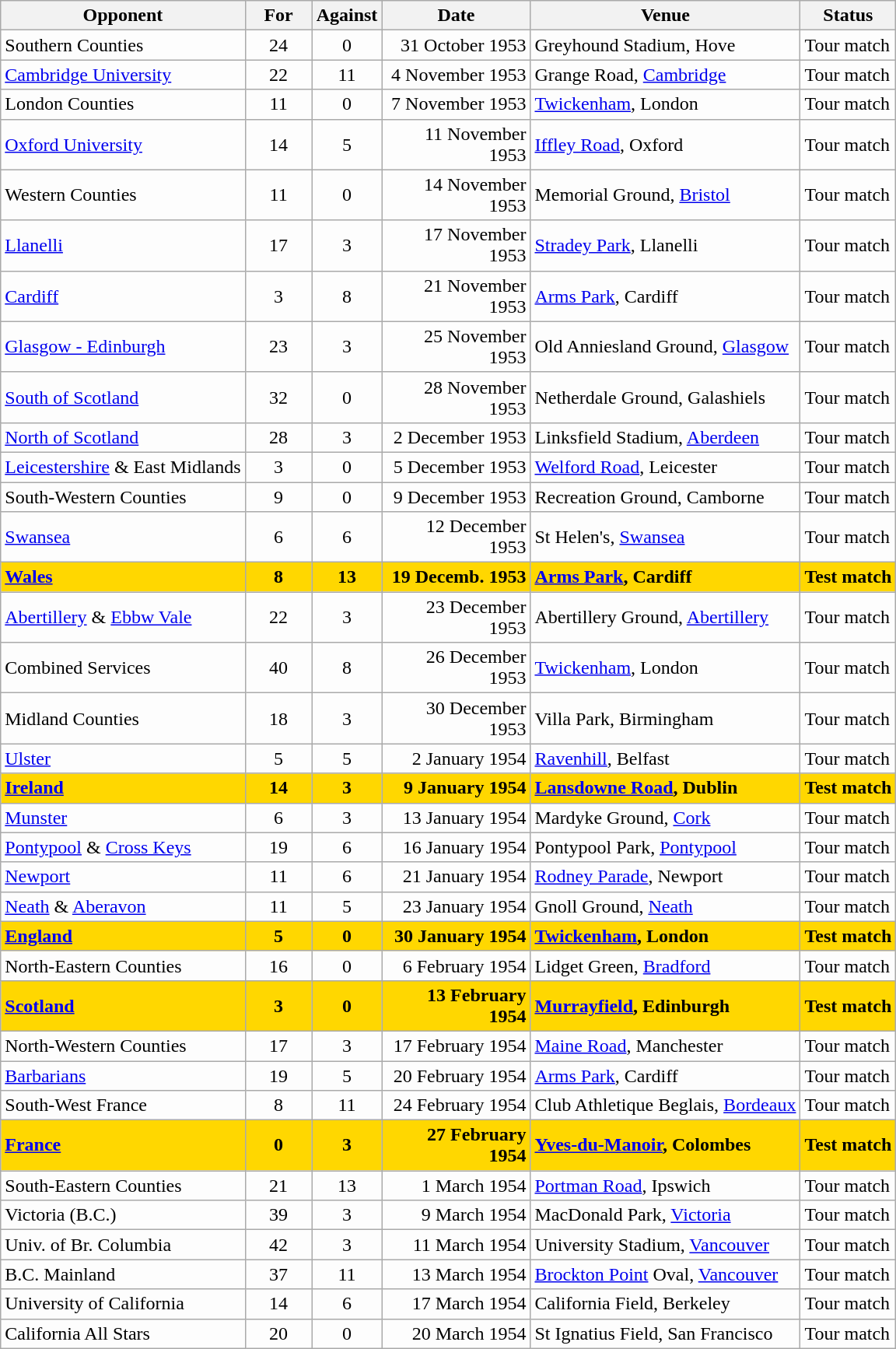<table class=wikitable>
<tr>
<th>Opponent</th>
<th>For</th>
<th>Against</th>
<th>Date</th>
<th>Venue</th>
<th>Status</th>
</tr>
<tr bgcolor=#fdfdfd>
<td>Southern Counties</td>
<td align=center width=50>24</td>
<td align=center width=50>0</td>
<td width=120 align=right>31 October 1953</td>
<td>Greyhound Stadium, Hove</td>
<td>Tour match</td>
</tr>
<tr bgcolor=#fdfdfd>
<td><a href='#'>Cambridge University</a></td>
<td align=center width=50>22</td>
<td align=center width=50>11</td>
<td width=120 align=right>4 November 1953</td>
<td>Grange Road, <a href='#'>Cambridge</a></td>
<td>Tour match</td>
</tr>
<tr bgcolor=#fdfdfd>
<td>London Counties</td>
<td align=center width=50>11</td>
<td align=center width=50>0</td>
<td width=120 align=right>7 November 1953</td>
<td><a href='#'>Twickenham</a>, London</td>
<td>Tour match</td>
</tr>
<tr bgcolor=#fdfdfd>
<td><a href='#'>Oxford University</a></td>
<td align=center width=50>14</td>
<td align=center width=50>5</td>
<td width=120 align=right>11 November 1953</td>
<td><a href='#'>Iffley Road</a>, Oxford</td>
<td>Tour match</td>
</tr>
<tr bgcolor=#fdfdfd>
<td>Western Counties</td>
<td align=center width=50>11</td>
<td align=center width=50>0</td>
<td width=120 align=right>14 November 1953</td>
<td>Memorial Ground, <a href='#'>Bristol</a></td>
<td>Tour match</td>
</tr>
<tr bgcolor=#fdfdfd>
<td><a href='#'>Llanelli</a></td>
<td align=center width=50>17</td>
<td align=center width=50>3</td>
<td width=120 align=right>17 November 1953</td>
<td><a href='#'>Stradey Park</a>, Llanelli</td>
<td>Tour match</td>
</tr>
<tr bgcolor=#fdfdfd>
<td><a href='#'>Cardiff</a></td>
<td align=center width=50>3</td>
<td align=center width=50>8</td>
<td width=120 align=right>21 November 1953</td>
<td><a href='#'>Arms Park</a>, Cardiff</td>
<td>Tour match</td>
</tr>
<tr bgcolor=#fdfdfd>
<td><a href='#'>Glasgow - Edinburgh</a></td>
<td align=center width=50>23</td>
<td align=center width=50>3</td>
<td width=120 align=right>25 November 1953</td>
<td>Old Anniesland Ground, <a href='#'>Glasgow</a></td>
<td>Tour match</td>
</tr>
<tr bgcolor=#fdfdfd>
<td><a href='#'>South of Scotland</a></td>
<td align=center width=50>32</td>
<td align=center width=50>0</td>
<td width=120 align=right>28 November 1953</td>
<td>Netherdale Ground, Galashiels</td>
<td>Tour match</td>
</tr>
<tr bgcolor=#fdfdfd>
<td><a href='#'>North of Scotland</a></td>
<td align=center width=50>28</td>
<td align=center width=50>3</td>
<td width=120 align=right>2 December 1953</td>
<td>Linksfield Stadium, <a href='#'>Aberdeen</a></td>
<td>Tour match</td>
</tr>
<tr bgcolor=#fdfdfd>
<td><a href='#'>Leicestershire</a> & East Midlands</td>
<td align=center width=50>3</td>
<td align=center width=50>0</td>
<td width=120 align=right>5 December 1953</td>
<td><a href='#'>Welford Road</a>, Leicester</td>
<td>Tour match</td>
</tr>
<tr bgcolor=#fdfdfd>
<td>South-Western Counties</td>
<td align=center width=50>9</td>
<td align=center width=50>0</td>
<td width=120 align=right>9 December 1953</td>
<td>Recreation Ground, Camborne</td>
<td>Tour match</td>
</tr>
<tr bgcolor=#fdfdfd>
<td><a href='#'>Swansea</a></td>
<td align=center width=50>6</td>
<td align=center width=50>6</td>
<td width=120 align=right>12 December 1953</td>
<td>St Helen's, <a href='#'>Swansea</a></td>
<td>Tour match</td>
</tr>
<tr bgcolor=gold>
<td><strong><a href='#'>Wales</a></strong></td>
<td align=center width=50><strong>8</strong></td>
<td align=center width=50><strong>13</strong></td>
<td width=120 align=right><strong>19 Decemb. 1953</strong></td>
<td><strong><a href='#'>Arms Park</a>, Cardiff</strong></td>
<td><strong>Test match</strong></td>
</tr>
<tr bgcolor=#fdfdfd>
<td><a href='#'>Abertillery</a> & <a href='#'>Ebbw Vale</a></td>
<td align=center width=50>22</td>
<td align=center width=50>3</td>
<td width=120 align=right>23 December 1953</td>
<td>Abertillery Ground, <a href='#'>Abertillery</a></td>
<td>Tour match</td>
</tr>
<tr bgcolor=#fdfdfd>
<td>Combined Services</td>
<td align=center width=50>40</td>
<td align=center width=50>8</td>
<td width=120 align=right>26 December 1953</td>
<td><a href='#'>Twickenham</a>, London</td>
<td>Tour match</td>
</tr>
<tr bgcolor=#fdfdfd>
<td>Midland Counties</td>
<td align=center width=50>18</td>
<td align=center width=50>3</td>
<td width=120 align=right>30 December 1953</td>
<td>Villa Park, Birmingham</td>
<td>Tour match</td>
</tr>
<tr bgcolor=#fdfdfd>
<td><a href='#'>Ulster</a></td>
<td align=center width=50>5</td>
<td align=center width=50>5</td>
<td width=120 align=right>2 January 1954</td>
<td><a href='#'>Ravenhill</a>, Belfast</td>
<td>Tour match</td>
</tr>
<tr bgcolor=gold>
<td><strong><a href='#'>Ireland</a></strong></td>
<td align=center width=50><strong>14</strong></td>
<td align=center width=50><strong>3</strong></td>
<td width=120 align=right><strong>9 January 1954</strong></td>
<td><strong><a href='#'>Lansdowne Road</a>, Dublin</strong></td>
<td><strong>Test match</strong></td>
</tr>
<tr bgcolor=#fdfdfd>
<td><a href='#'>Munster</a></td>
<td align=center width=50>6</td>
<td align=center width=50>3</td>
<td width=120 align=right>13 January 1954</td>
<td>Mardyke Ground, <a href='#'>Cork</a></td>
<td>Tour match</td>
</tr>
<tr bgcolor=#fdfdfd>
<td><a href='#'>Pontypool</a> & <a href='#'>Cross Keys</a></td>
<td align=center width=50>19</td>
<td align=center width=50>6</td>
<td width=120 align=right>16 January 1954</td>
<td>Pontypool Park, <a href='#'>Pontypool</a></td>
<td>Tour match</td>
</tr>
<tr bgcolor=#fdfdfd>
<td><a href='#'>Newport</a></td>
<td align=center width=50>11</td>
<td align=center width=50>6</td>
<td width=120 align=right>21 January 1954</td>
<td><a href='#'>Rodney Parade</a>, Newport</td>
<td>Tour match</td>
</tr>
<tr bgcolor=#fdfdfd>
<td><a href='#'>Neath</a> & <a href='#'>Aberavon</a></td>
<td align=center width=50>11</td>
<td align=center width=50>5</td>
<td width=120 align=right>23 January 1954</td>
<td>Gnoll Ground, <a href='#'>Neath</a></td>
<td>Tour match</td>
</tr>
<tr bgcolor=gold>
<td><strong><a href='#'>England</a></strong></td>
<td align=center width=50><strong>5</strong></td>
<td align=center width=50><strong>0</strong></td>
<td width=120 align=right><strong>30 January 1954</strong></td>
<td><strong><a href='#'>Twickenham</a>, London</strong></td>
<td><strong>Test match</strong></td>
</tr>
<tr bgcolor=#fdfdfd>
<td>North-Eastern Counties</td>
<td align=center width=50>16</td>
<td align=center width=50>0</td>
<td width=120 align=right>6 February 1954</td>
<td>Lidget Green, <a href='#'>Bradford</a></td>
<td>Tour match</td>
</tr>
<tr bgcolor=gold>
<td><strong><a href='#'>Scotland</a></strong></td>
<td align=center width=50><strong>3</strong></td>
<td align=center width=50><strong>0</strong></td>
<td width=120 align=right><strong>13 February 1954</strong></td>
<td><strong><a href='#'>Murrayfield</a>, Edinburgh</strong></td>
<td><strong>Test match</strong></td>
</tr>
<tr bgcolor=#fdfdfd>
<td>North-Western Counties</td>
<td align=center width=50>17</td>
<td align=center width=50>3</td>
<td width=120 align=right>17 February 1954</td>
<td><a href='#'>Maine Road</a>, Manchester</td>
<td>Tour match</td>
</tr>
<tr bgcolor=#fdfdfd>
<td><a href='#'>Barbarians</a></td>
<td align=center width=50>19</td>
<td align=center width=50>5</td>
<td width=120 align=right>20 February 1954</td>
<td><a href='#'>Arms Park</a>, Cardiff</td>
<td>Tour match</td>
</tr>
<tr bgcolor=#fdfdfd>
<td>South-West France</td>
<td align=center width=50>8</td>
<td align=center width=50>11</td>
<td width=120 align=right>24 February 1954</td>
<td>Club Athletique Beglais, <a href='#'>Bordeaux</a></td>
<td>Tour match</td>
</tr>
<tr bgcolor=gold>
<td><strong><a href='#'>France</a></strong></td>
<td align=center width=50><strong>0</strong></td>
<td align=center width=50><strong>3</strong></td>
<td width=120 align=right><strong>27 February 1954</strong></td>
<td><strong><a href='#'>Yves-du-Manoir</a>, Colombes</strong></td>
<td><strong>Test match</strong></td>
</tr>
<tr bgcolor=#fdfdfd>
<td>South-Eastern Counties</td>
<td align=center width=50>21</td>
<td align=center width=50>13</td>
<td width=120 align=right>1 March 1954</td>
<td><a href='#'>Portman Road</a>, Ipswich</td>
<td>Tour match</td>
</tr>
<tr bgcolor=#fdfdfd>
<td>Victoria (B.C.)</td>
<td align=center width=50>39</td>
<td align=center width=50>3</td>
<td width=120 align=right>9 March 1954</td>
<td>MacDonald Park, <a href='#'>Victoria</a></td>
<td>Tour match</td>
</tr>
<tr bgcolor=#fdfdfd>
<td>Univ. of Br. Columbia</td>
<td align=center width=50>42</td>
<td align=center width=50>3</td>
<td width=120 align=right>11 March 1954</td>
<td>University Stadium, <a href='#'>Vancouver</a></td>
<td>Tour match</td>
</tr>
<tr bgcolor=#fdfdfd>
<td>B.C. Mainland</td>
<td align=center width=50>37</td>
<td align=center width=50>11</td>
<td width=120 align=right>13 March 1954</td>
<td><a href='#'>Brockton Point</a> Oval, <a href='#'>Vancouver</a></td>
<td>Tour match</td>
</tr>
<tr bgcolor=#fdfdfd>
<td>University of California</td>
<td align=center width=50>14</td>
<td align=center width=50>6</td>
<td width=120 align=right>17 March 1954</td>
<td>California Field, Berkeley</td>
<td>Tour match</td>
</tr>
<tr bgcolor=#fdfdfd>
<td>California All Stars</td>
<td align=center width=50>20</td>
<td align=center width=50>0</td>
<td width=120 align=right>20 March 1954</td>
<td>St Ignatius Field, San Francisco</td>
<td>Tour match</td>
</tr>
</table>
